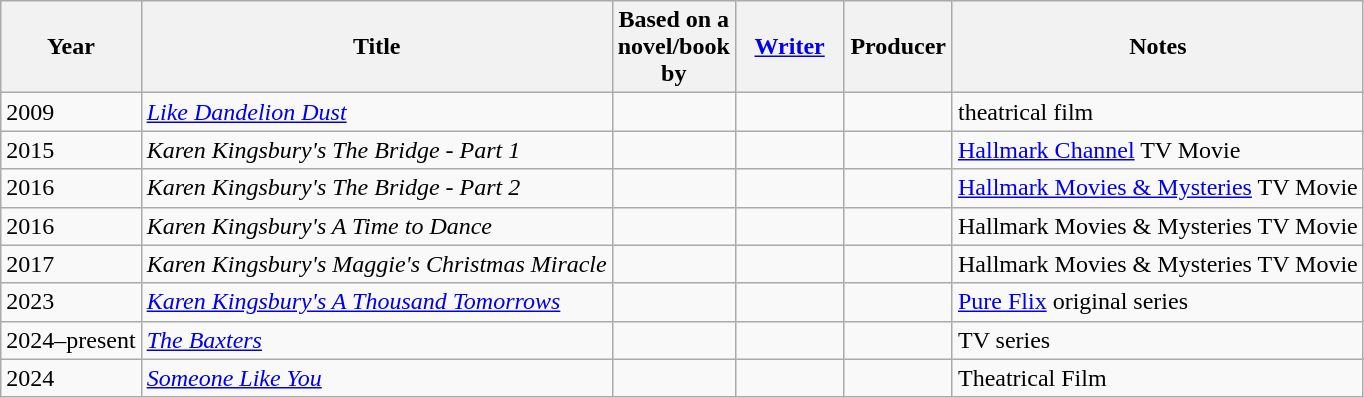<table class="wikitable">
<tr>
<th>Year</th>
<th>Title</th>
<th width=65>Based on a novel/book by</th>
<th width=65><a href='#'>Writer</a></th>
<th width=65>Producer</th>
<th>Notes</th>
</tr>
<tr>
<td>2009</td>
<td><em><a href='#'>Like Dandelion Dust</a></em></td>
<td></td>
<td></td>
<td></td>
<td>theatrical film</td>
</tr>
<tr>
<td>2015</td>
<td><em>Karen Kingsbury's The Bridge - Part 1</em></td>
<td></td>
<td></td>
<td></td>
<td><a href='#'>Hallmark Channel</a> TV Movie</td>
</tr>
<tr>
<td>2016</td>
<td><em>Karen Kingsbury's The Bridge - Part 2</em></td>
<td></td>
<td></td>
<td></td>
<td><a href='#'>Hallmark Movies & Mysteries</a> TV Movie</td>
</tr>
<tr>
<td>2016</td>
<td><em>Karen Kingsbury's A Time to Dance</em></td>
<td></td>
<td></td>
<td></td>
<td>Hallmark Movies & Mysteries TV Movie</td>
</tr>
<tr>
<td>2017</td>
<td><em>Karen Kingsbury's Maggie's Christmas Miracle</em></td>
<td></td>
<td></td>
<td></td>
<td>Hallmark Movies & Mysteries TV Movie</td>
</tr>
<tr>
<td>2023</td>
<td><em><a href='#'>Karen Kingsbury's A Thousand Tomorrows</a></em></td>
<td></td>
<td></td>
<td></td>
<td><a href='#'>Pure Flix</a> original series</td>
</tr>
<tr>
<td>2024–present</td>
<td><em><a href='#'>The Baxters</a></em></td>
<td></td>
<td></td>
<td></td>
<td>TV series</td>
</tr>
<tr>
<td>2024</td>
<td><em><a href='#'>Someone Like You</a></em></td>
<td></td>
<td></td>
<td></td>
<td>Theatrical Film</td>
</tr>
</table>
